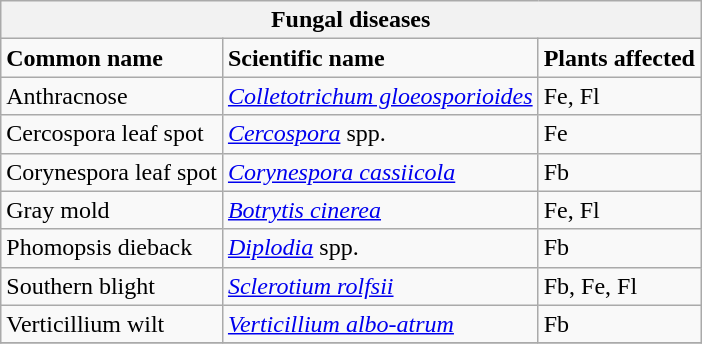<table class="wikitable" style="clear">
<tr>
<th colspan=3><strong>Fungal diseases</strong><br></th>
</tr>
<tr>
<td><strong>Common name</strong></td>
<td><strong>Scientific name</strong></td>
<td><strong>Plants affected</strong></td>
</tr>
<tr>
<td>Anthracnose</td>
<td><em><a href='#'>Colletotrichum gloeosporioides</a></em></td>
<td>Fe, Fl</td>
</tr>
<tr>
<td>Cercospora leaf spot</td>
<td><em><a href='#'>Cercospora</a></em> spp.</td>
<td>Fe</td>
</tr>
<tr>
<td>Corynespora leaf spot</td>
<td><em><a href='#'>Corynespora cassiicola</a></em></td>
<td>Fb</td>
</tr>
<tr>
<td>Gray mold</td>
<td><em><a href='#'>Botrytis cinerea</a></em></td>
<td>Fe, Fl</td>
</tr>
<tr>
<td>Phomopsis dieback</td>
<td><em><a href='#'>Diplodia</a></em> spp.</td>
<td>Fb</td>
</tr>
<tr>
<td>Southern blight</td>
<td><em><a href='#'>Sclerotium rolfsii</a></em></td>
<td>Fb, Fe, Fl</td>
</tr>
<tr>
<td>Verticillium wilt</td>
<td><em><a href='#'>Verticillium albo-atrum</a></em></td>
<td>Fb</td>
</tr>
<tr>
</tr>
</table>
